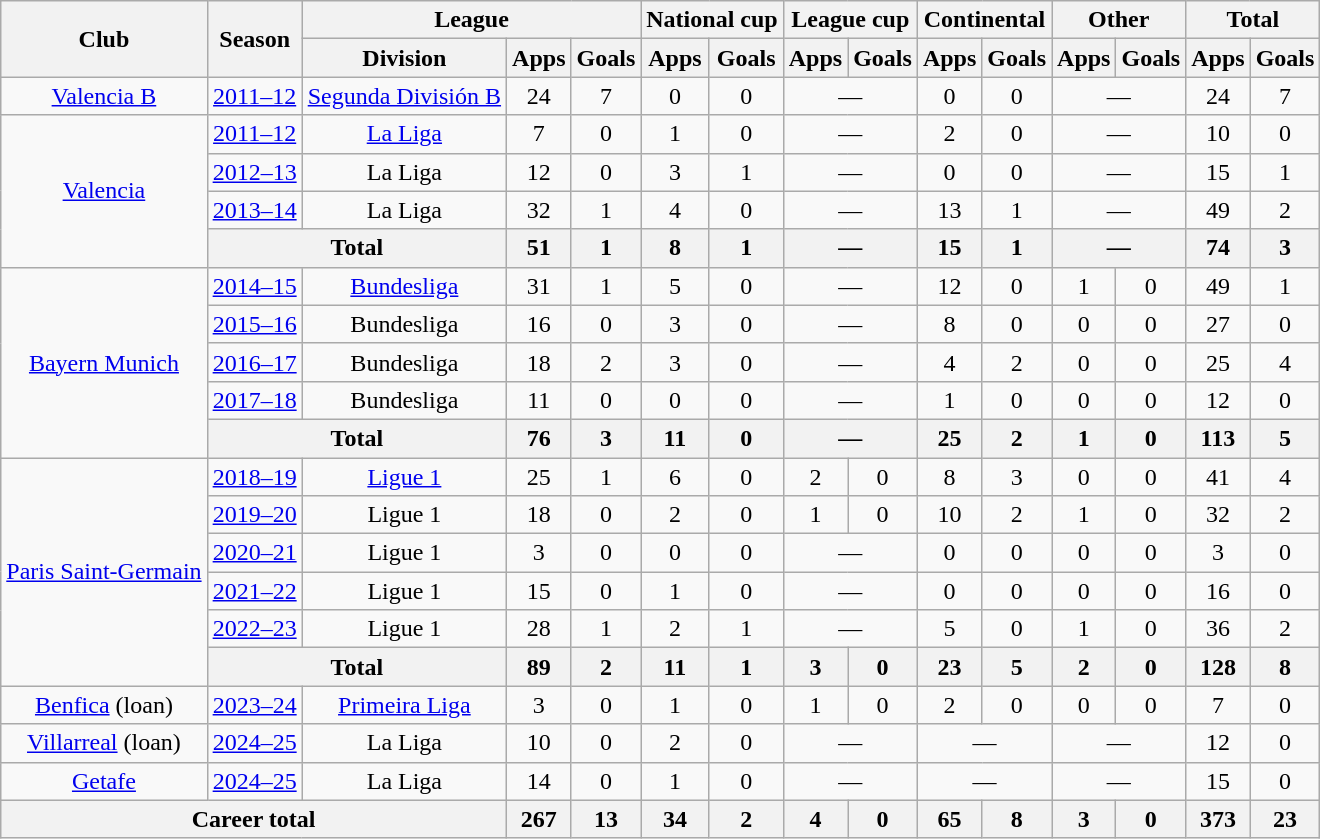<table class="wikitable" style="text-align:center;">
<tr>
<th rowspan="2">Club</th>
<th rowspan="2">Season</th>
<th colspan="3">League</th>
<th colspan="2">National cup</th>
<th colspan="2">League cup</th>
<th colspan="2">Continental</th>
<th colspan="2">Other</th>
<th colspan="2">Total</th>
</tr>
<tr>
<th>Division</th>
<th>Apps</th>
<th>Goals</th>
<th>Apps</th>
<th>Goals</th>
<th>Apps</th>
<th>Goals</th>
<th>Apps</th>
<th>Goals</th>
<th>Apps</th>
<th>Goals</th>
<th>Apps</th>
<th>Goals</th>
</tr>
<tr>
<td><a href='#'>Valencia B</a></td>
<td><a href='#'>2011–12</a></td>
<td><a href='#'>Segunda División B</a></td>
<td>24</td>
<td>7</td>
<td>0</td>
<td>0</td>
<td colspan="2">—</td>
<td>0</td>
<td>0</td>
<td colspan="2">—</td>
<td>24</td>
<td>7</td>
</tr>
<tr>
<td rowspan="4"><a href='#'>Valencia</a></td>
<td><a href='#'>2011–12</a></td>
<td><a href='#'>La Liga</a></td>
<td>7</td>
<td>0</td>
<td>1</td>
<td>0</td>
<td colspan="2">—</td>
<td>2</td>
<td>0</td>
<td colspan="2">—</td>
<td>10</td>
<td>0</td>
</tr>
<tr>
<td><a href='#'>2012–13</a></td>
<td>La Liga</td>
<td>12</td>
<td>0</td>
<td>3</td>
<td>1</td>
<td colspan="2">—</td>
<td>0</td>
<td>0</td>
<td colspan="2">—</td>
<td>15</td>
<td>1</td>
</tr>
<tr>
<td><a href='#'>2013–14</a></td>
<td>La Liga</td>
<td>32</td>
<td>1</td>
<td>4</td>
<td>0</td>
<td colspan="2">—</td>
<td>13</td>
<td>1</td>
<td colspan="2">—</td>
<td>49</td>
<td>2</td>
</tr>
<tr>
<th colspan="2">Total</th>
<th>51</th>
<th>1</th>
<th>8</th>
<th>1</th>
<th colspan="2">—</th>
<th>15</th>
<th>1</th>
<th colspan="2">—</th>
<th>74</th>
<th>3</th>
</tr>
<tr>
<td rowspan="5"><a href='#'>Bayern Munich</a></td>
<td><a href='#'>2014–15</a></td>
<td><a href='#'>Bundesliga</a></td>
<td>31</td>
<td>1</td>
<td>5</td>
<td>0</td>
<td colspan="2">—</td>
<td>12</td>
<td>0</td>
<td>1</td>
<td>0</td>
<td>49</td>
<td>1</td>
</tr>
<tr>
<td><a href='#'>2015–16</a></td>
<td>Bundesliga</td>
<td>16</td>
<td>0</td>
<td>3</td>
<td>0</td>
<td colspan="2">—</td>
<td>8</td>
<td>0</td>
<td>0</td>
<td>0</td>
<td>27</td>
<td>0</td>
</tr>
<tr>
<td><a href='#'>2016–17</a></td>
<td>Bundesliga</td>
<td>18</td>
<td>2</td>
<td>3</td>
<td>0</td>
<td colspan="2">—</td>
<td>4</td>
<td>2</td>
<td>0</td>
<td>0</td>
<td>25</td>
<td>4</td>
</tr>
<tr>
<td><a href='#'>2017–18</a></td>
<td>Bundesliga</td>
<td>11</td>
<td>0</td>
<td>0</td>
<td>0</td>
<td colspan="2">—</td>
<td>1</td>
<td>0</td>
<td>0</td>
<td>0</td>
<td>12</td>
<td>0</td>
</tr>
<tr>
<th colspan="2">Total</th>
<th>76</th>
<th>3</th>
<th>11</th>
<th>0</th>
<th colspan="2">—</th>
<th>25</th>
<th>2</th>
<th>1</th>
<th>0</th>
<th>113</th>
<th>5</th>
</tr>
<tr>
<td rowspan="6"><a href='#'>Paris Saint-Germain</a></td>
<td><a href='#'>2018–19</a></td>
<td><a href='#'>Ligue 1</a></td>
<td>25</td>
<td>1</td>
<td>6</td>
<td>0</td>
<td>2</td>
<td>0</td>
<td>8</td>
<td>3</td>
<td>0</td>
<td>0</td>
<td>41</td>
<td>4</td>
</tr>
<tr>
<td><a href='#'>2019–20</a></td>
<td>Ligue 1</td>
<td>18</td>
<td>0</td>
<td>2</td>
<td>0</td>
<td>1</td>
<td>0</td>
<td>10</td>
<td>2</td>
<td>1</td>
<td>0</td>
<td>32</td>
<td>2</td>
</tr>
<tr>
<td><a href='#'>2020–21</a></td>
<td>Ligue 1</td>
<td>3</td>
<td>0</td>
<td>0</td>
<td>0</td>
<td colspan="2">—</td>
<td>0</td>
<td>0</td>
<td>0</td>
<td>0</td>
<td>3</td>
<td>0</td>
</tr>
<tr>
<td><a href='#'>2021–22</a></td>
<td>Ligue 1</td>
<td>15</td>
<td>0</td>
<td>1</td>
<td>0</td>
<td colspan="2">—</td>
<td>0</td>
<td>0</td>
<td>0</td>
<td>0</td>
<td>16</td>
<td>0</td>
</tr>
<tr>
<td><a href='#'>2022–23</a></td>
<td>Ligue 1</td>
<td>28</td>
<td>1</td>
<td>2</td>
<td>1</td>
<td colspan="2">—</td>
<td>5</td>
<td>0</td>
<td>1</td>
<td>0</td>
<td>36</td>
<td>2</td>
</tr>
<tr>
<th colspan="2">Total</th>
<th>89</th>
<th>2</th>
<th>11</th>
<th>1</th>
<th>3</th>
<th>0</th>
<th>23</th>
<th>5</th>
<th>2</th>
<th>0</th>
<th>128</th>
<th>8</th>
</tr>
<tr>
<td><a href='#'>Benfica</a> (loan)</td>
<td><a href='#'>2023–24</a></td>
<td><a href='#'>Primeira Liga</a></td>
<td>3</td>
<td>0</td>
<td>1</td>
<td>0</td>
<td>1</td>
<td>0</td>
<td>2</td>
<td>0</td>
<td>0</td>
<td>0</td>
<td>7</td>
<td>0</td>
</tr>
<tr>
<td><a href='#'>Villarreal</a> (loan)</td>
<td><a href='#'>2024–25</a></td>
<td>La Liga</td>
<td>10</td>
<td>0</td>
<td>2</td>
<td>0</td>
<td colspan="2">—</td>
<td colspan="2">—</td>
<td colspan="2">—</td>
<td>12</td>
<td>0</td>
</tr>
<tr>
<td><a href='#'>Getafe</a></td>
<td><a href='#'>2024–25</a></td>
<td>La Liga</td>
<td>14</td>
<td>0</td>
<td>1</td>
<td>0</td>
<td colspan="2">—</td>
<td colspan="2">—</td>
<td colspan="2">—</td>
<td>15</td>
<td>0</td>
</tr>
<tr>
<th colspan="3">Career total</th>
<th>267</th>
<th>13</th>
<th>34</th>
<th>2</th>
<th>4</th>
<th>0</th>
<th>65</th>
<th>8</th>
<th>3</th>
<th>0</th>
<th>373</th>
<th>23</th>
</tr>
</table>
